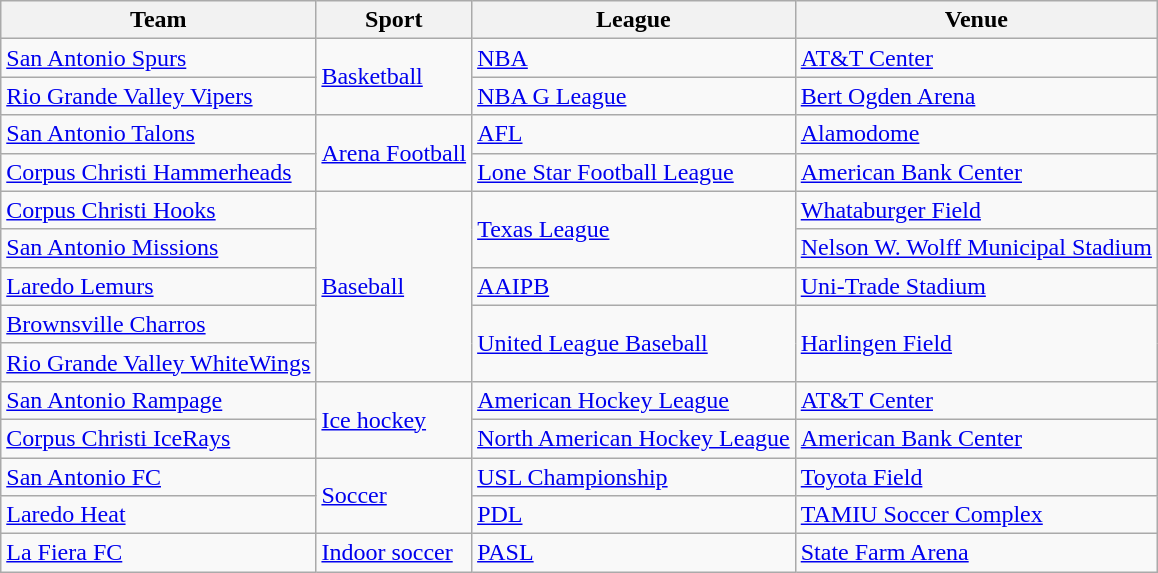<table class="wikitable">
<tr>
<th>Team</th>
<th>Sport</th>
<th>League</th>
<th>Venue</th>
</tr>
<tr>
<td><a href='#'>San Antonio Spurs</a></td>
<td rowspan="2"><a href='#'>Basketball</a></td>
<td><a href='#'>NBA</a></td>
<td><a href='#'>AT&T Center</a></td>
</tr>
<tr>
<td><a href='#'>Rio Grande Valley Vipers</a></td>
<td><a href='#'>NBA G League</a></td>
<td><a href='#'>Bert Ogden Arena</a></td>
</tr>
<tr>
<td><a href='#'>San Antonio Talons</a></td>
<td rowspan="2"><a href='#'>Arena Football</a></td>
<td><a href='#'>AFL</a></td>
<td><a href='#'>Alamodome</a></td>
</tr>
<tr>
<td><a href='#'>Corpus Christi Hammerheads</a></td>
<td><a href='#'>Lone Star Football League</a></td>
<td><a href='#'>American Bank Center</a></td>
</tr>
<tr>
<td><a href='#'>Corpus Christi Hooks</a></td>
<td rowspan="5"><a href='#'>Baseball</a></td>
<td rowspan="2"><a href='#'>Texas League</a></td>
<td><a href='#'>Whataburger Field</a></td>
</tr>
<tr>
<td><a href='#'>San Antonio Missions</a></td>
<td><a href='#'>Nelson W. Wolff Municipal Stadium</a></td>
</tr>
<tr>
<td><a href='#'>Laredo Lemurs</a></td>
<td><a href='#'>AAIPB</a></td>
<td><a href='#'>Uni-Trade Stadium</a></td>
</tr>
<tr>
<td><a href='#'>Brownsville Charros</a></td>
<td rowspan="2"><a href='#'>United League Baseball</a></td>
<td rowspan="2"><a href='#'>Harlingen Field</a></td>
</tr>
<tr>
<td><a href='#'>Rio Grande Valley WhiteWings</a></td>
</tr>
<tr>
<td><a href='#'>San Antonio Rampage</a></td>
<td rowspan="2"><a href='#'>Ice hockey</a></td>
<td><a href='#'>American Hockey League</a></td>
<td><a href='#'>AT&T Center</a></td>
</tr>
<tr>
<td><a href='#'>Corpus Christi IceRays</a></td>
<td><a href='#'>North American Hockey League</a></td>
<td><a href='#'>American Bank Center</a></td>
</tr>
<tr>
<td><a href='#'>San Antonio FC</a></td>
<td rowspan="2"><a href='#'>Soccer</a></td>
<td><a href='#'>USL Championship</a></td>
<td><a href='#'>Toyota Field</a></td>
</tr>
<tr>
<td><a href='#'>Laredo Heat</a></td>
<td><a href='#'>PDL</a></td>
<td><a href='#'>TAMIU Soccer Complex</a></td>
</tr>
<tr>
<td><a href='#'>La Fiera FC</a></td>
<td><a href='#'>Indoor soccer</a></td>
<td><a href='#'>PASL</a></td>
<td><a href='#'>State Farm Arena</a></td>
</tr>
</table>
